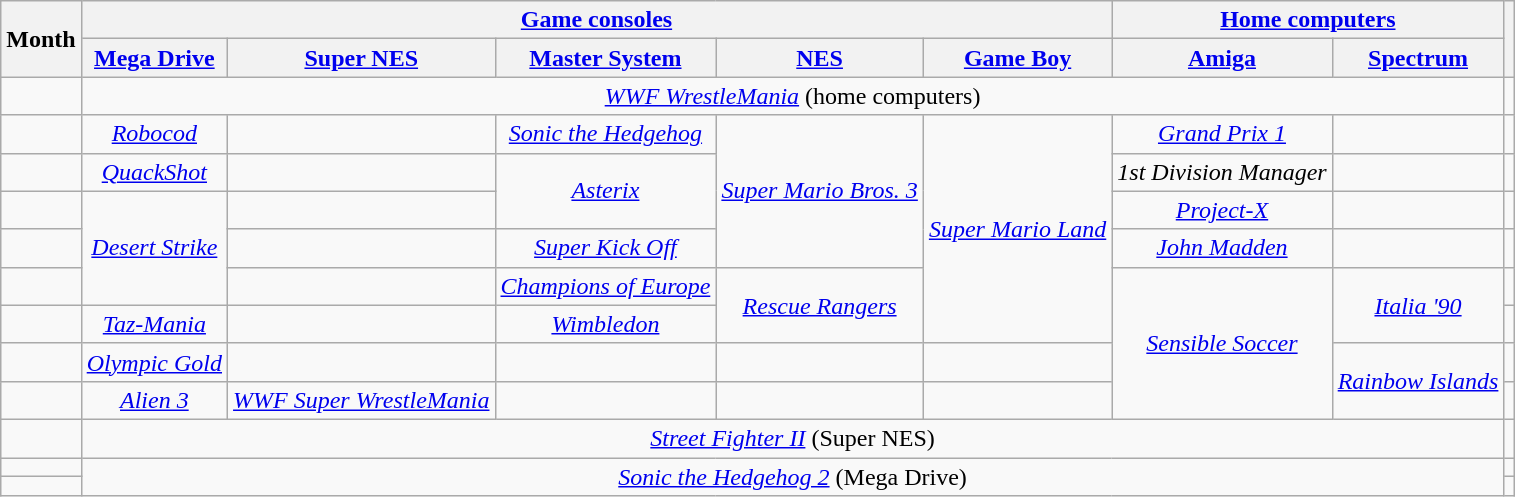<table class="wikitable sortable" style="text-align:center">
<tr>
<th rowspan="2">Month</th>
<th colspan="5"><a href='#'>Game consoles</a></th>
<th colspan="2"><a href='#'>Home computers</a></th>
<th rowspan="2" class="unsortable"></th>
</tr>
<tr>
<th><a href='#'>Mega Drive</a></th>
<th><a href='#'>Super NES</a></th>
<th><a href='#'>Master System</a></th>
<th><a href='#'>NES</a></th>
<th><a href='#'>Game Boy</a></th>
<th><a href='#'>Amiga</a></th>
<th><a href='#'>Spectrum</a></th>
</tr>
<tr>
<td></td>
<td colspan="7"><em><a href='#'>WWF WrestleMania</a></em> (home computers)</td>
<td></td>
</tr>
<tr>
<td></td>
<td><em><a href='#'>Robocod</a></em></td>
<td></td>
<td><em><a href='#'>Sonic the Hedgehog</a></em></td>
<td rowspan="4"><em><a href='#'>Super Mario Bros. 3</a></em></td>
<td rowspan="6"><em><a href='#'>Super Mario Land</a></em></td>
<td><em><a href='#'>Grand Prix 1</a></em></td>
<td></td>
<td></td>
</tr>
<tr>
<td></td>
<td><em><a href='#'>QuackShot</a></em></td>
<td></td>
<td rowspan="2"><em><a href='#'>Asterix</a></em></td>
<td><em>1st Division Manager</em></td>
<td></td>
<td></td>
</tr>
<tr>
<td></td>
<td rowspan="3"><em><a href='#'>Desert Strike</a></em></td>
<td></td>
<td><em><a href='#'>Project-X</a></em></td>
<td></td>
<td></td>
</tr>
<tr>
<td></td>
<td></td>
<td><em><a href='#'>Super Kick Off</a></em></td>
<td><em><a href='#'>John Madden</a></em></td>
<td></td>
<td></td>
</tr>
<tr>
<td></td>
<td></td>
<td><em><a href='#'>Champions of Europe</a></em></td>
<td rowspan="2"><em><a href='#'>Rescue Rangers</a></em></td>
<td rowspan="4"><em><a href='#'>Sensible Soccer</a></em></td>
<td rowspan="2"><em><a href='#'>Italia '90</a></em></td>
<td></td>
</tr>
<tr>
<td></td>
<td><em><a href='#'>Taz-Mania</a></em></td>
<td></td>
<td><em><a href='#'>Wimbledon</a></em></td>
<td></td>
</tr>
<tr>
<td></td>
<td><em><a href='#'>Olympic Gold</a></em></td>
<td></td>
<td></td>
<td></td>
<td></td>
<td rowspan="2"><em><a href='#'>Rainbow Islands</a></em></td>
<td></td>
</tr>
<tr>
<td></td>
<td><em><a href='#'>Alien 3</a></em></td>
<td><em><a href='#'>WWF Super WrestleMania</a></em></td>
<td></td>
<td></td>
<td></td>
<td></td>
</tr>
<tr>
<td></td>
<td colspan="7"><em><a href='#'>Street Fighter II</a></em> (Super NES)</td>
<td></td>
</tr>
<tr>
<td></td>
<td colspan="7" rowspan="2"><em><a href='#'>Sonic the Hedgehog 2</a></em> (Mega Drive)</td>
<td></td>
</tr>
<tr>
<td></td>
<td></td>
</tr>
</table>
